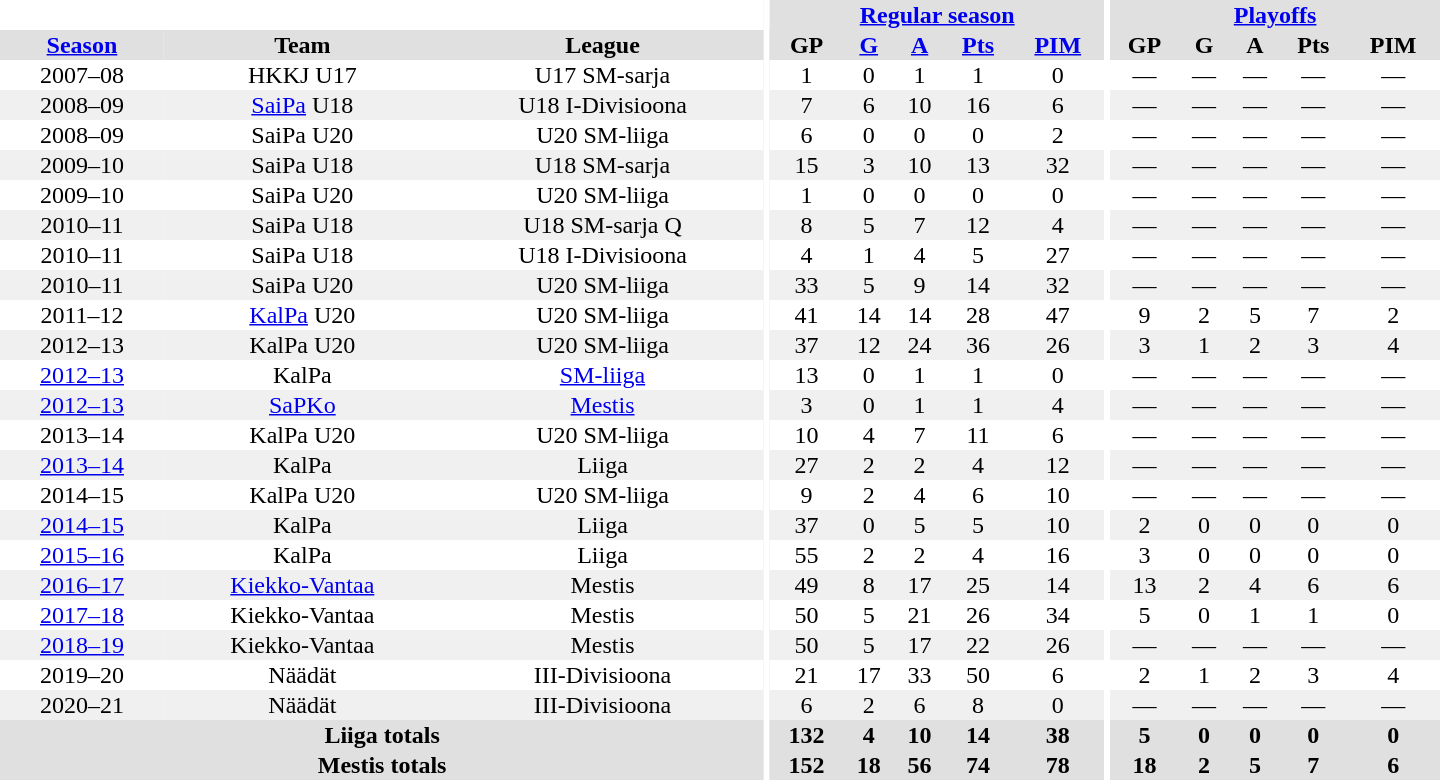<table border="0" cellpadding="1" cellspacing="0" style="text-align:center; width:60em">
<tr bgcolor="#e0e0e0">
<th colspan="3" bgcolor="#ffffff"></th>
<th rowspan="99" bgcolor="#ffffff"></th>
<th colspan="5"><a href='#'>Regular season</a></th>
<th rowspan="99" bgcolor="#ffffff"></th>
<th colspan="5"><a href='#'>Playoffs</a></th>
</tr>
<tr bgcolor="#e0e0e0">
<th><a href='#'>Season</a></th>
<th>Team</th>
<th>League</th>
<th>GP</th>
<th><a href='#'>G</a></th>
<th><a href='#'>A</a></th>
<th><a href='#'>Pts</a></th>
<th><a href='#'>PIM</a></th>
<th>GP</th>
<th>G</th>
<th>A</th>
<th>Pts</th>
<th>PIM</th>
</tr>
<tr>
<td>2007–08</td>
<td>HKKJ U17</td>
<td>U17 SM-sarja</td>
<td>1</td>
<td>0</td>
<td>1</td>
<td>1</td>
<td>0</td>
<td>—</td>
<td>—</td>
<td>—</td>
<td>—</td>
<td>—</td>
</tr>
<tr bgcolor="#f0f0f0">
<td>2008–09</td>
<td><a href='#'>SaiPa</a> U18</td>
<td>U18 I-Divisioona</td>
<td>7</td>
<td>6</td>
<td>10</td>
<td>16</td>
<td>6</td>
<td>—</td>
<td>—</td>
<td>—</td>
<td>—</td>
<td>—</td>
</tr>
<tr>
<td>2008–09</td>
<td>SaiPa U20</td>
<td>U20 SM-liiga</td>
<td>6</td>
<td>0</td>
<td>0</td>
<td>0</td>
<td>2</td>
<td>—</td>
<td>—</td>
<td>—</td>
<td>—</td>
<td>—</td>
</tr>
<tr bgcolor="#f0f0f0">
<td>2009–10</td>
<td>SaiPa U18</td>
<td>U18 SM-sarja</td>
<td>15</td>
<td>3</td>
<td>10</td>
<td>13</td>
<td>32</td>
<td>—</td>
<td>—</td>
<td>—</td>
<td>—</td>
<td>—</td>
</tr>
<tr>
<td>2009–10</td>
<td>SaiPa U20</td>
<td>U20 SM-liiga</td>
<td>1</td>
<td>0</td>
<td>0</td>
<td>0</td>
<td>0</td>
<td>—</td>
<td>—</td>
<td>—</td>
<td>—</td>
<td>—</td>
</tr>
<tr bgcolor="#f0f0f0">
<td>2010–11</td>
<td>SaiPa U18</td>
<td>U18 SM-sarja Q</td>
<td>8</td>
<td>5</td>
<td>7</td>
<td>12</td>
<td>4</td>
<td>—</td>
<td>—</td>
<td>—</td>
<td>—</td>
<td>—</td>
</tr>
<tr>
<td>2010–11</td>
<td>SaiPa U18</td>
<td>U18 I-Divisioona</td>
<td>4</td>
<td>1</td>
<td>4</td>
<td>5</td>
<td>27</td>
<td>—</td>
<td>—</td>
<td>—</td>
<td>—</td>
<td>—</td>
</tr>
<tr bgcolor="#f0f0f0">
<td>2010–11</td>
<td>SaiPa U20</td>
<td>U20 SM-liiga</td>
<td>33</td>
<td>5</td>
<td>9</td>
<td>14</td>
<td>32</td>
<td>—</td>
<td>—</td>
<td>—</td>
<td>—</td>
<td>—</td>
</tr>
<tr>
<td>2011–12</td>
<td><a href='#'>KalPa</a> U20</td>
<td>U20 SM-liiga</td>
<td>41</td>
<td>14</td>
<td>14</td>
<td>28</td>
<td>47</td>
<td>9</td>
<td>2</td>
<td>5</td>
<td>7</td>
<td>2</td>
</tr>
<tr bgcolor="#f0f0f0">
<td>2012–13</td>
<td>KalPa U20</td>
<td>U20 SM-liiga</td>
<td>37</td>
<td>12</td>
<td>24</td>
<td>36</td>
<td>26</td>
<td>3</td>
<td>1</td>
<td>2</td>
<td>3</td>
<td>4</td>
</tr>
<tr>
<td><a href='#'>2012–13</a></td>
<td>KalPa</td>
<td><a href='#'>SM-liiga</a></td>
<td>13</td>
<td>0</td>
<td>1</td>
<td>1</td>
<td>0</td>
<td>—</td>
<td>—</td>
<td>—</td>
<td>—</td>
<td>—</td>
</tr>
<tr bgcolor="#f0f0f0">
<td><a href='#'>2012–13</a></td>
<td><a href='#'>SaPKo</a></td>
<td><a href='#'>Mestis</a></td>
<td>3</td>
<td>0</td>
<td>1</td>
<td>1</td>
<td>4</td>
<td>—</td>
<td>—</td>
<td>—</td>
<td>—</td>
<td>—</td>
</tr>
<tr>
<td>2013–14</td>
<td>KalPa U20</td>
<td>U20 SM-liiga</td>
<td>10</td>
<td>4</td>
<td>7</td>
<td>11</td>
<td>6</td>
<td>—</td>
<td>—</td>
<td>—</td>
<td>—</td>
<td>—</td>
</tr>
<tr bgcolor="#f0f0f0">
<td><a href='#'>2013–14</a></td>
<td>KalPa</td>
<td>Liiga</td>
<td>27</td>
<td>2</td>
<td>2</td>
<td>4</td>
<td>12</td>
<td>—</td>
<td>—</td>
<td>—</td>
<td>—</td>
<td>—</td>
</tr>
<tr>
<td>2014–15</td>
<td>KalPa U20</td>
<td>U20 SM-liiga</td>
<td>9</td>
<td>2</td>
<td>4</td>
<td>6</td>
<td>10</td>
<td>—</td>
<td>—</td>
<td>—</td>
<td>—</td>
<td>—</td>
</tr>
<tr bgcolor="#f0f0f0">
<td><a href='#'>2014–15</a></td>
<td>KalPa</td>
<td>Liiga</td>
<td>37</td>
<td>0</td>
<td>5</td>
<td>5</td>
<td>10</td>
<td>2</td>
<td>0</td>
<td>0</td>
<td>0</td>
<td>0</td>
</tr>
<tr>
<td><a href='#'>2015–16</a></td>
<td>KalPa</td>
<td>Liiga</td>
<td>55</td>
<td>2</td>
<td>2</td>
<td>4</td>
<td>16</td>
<td>3</td>
<td>0</td>
<td>0</td>
<td>0</td>
<td>0</td>
</tr>
<tr bgcolor="#f0f0f0">
<td><a href='#'>2016–17</a></td>
<td><a href='#'>Kiekko-Vantaa</a></td>
<td>Mestis</td>
<td>49</td>
<td>8</td>
<td>17</td>
<td>25</td>
<td>14</td>
<td>13</td>
<td>2</td>
<td>4</td>
<td>6</td>
<td>6</td>
</tr>
<tr>
<td><a href='#'>2017–18</a></td>
<td>Kiekko-Vantaa</td>
<td>Mestis</td>
<td>50</td>
<td>5</td>
<td>21</td>
<td>26</td>
<td>34</td>
<td>5</td>
<td>0</td>
<td>1</td>
<td>1</td>
<td>0</td>
</tr>
<tr bgcolor="#f0f0f0">
<td><a href='#'>2018–19</a></td>
<td>Kiekko-Vantaa</td>
<td>Mestis</td>
<td>50</td>
<td>5</td>
<td>17</td>
<td>22</td>
<td>26</td>
<td>—</td>
<td>—</td>
<td>—</td>
<td>—</td>
<td>—</td>
</tr>
<tr>
<td>2019–20</td>
<td>Näädät</td>
<td>III-Divisioona</td>
<td>21</td>
<td>17</td>
<td>33</td>
<td>50</td>
<td>6</td>
<td>2</td>
<td>1</td>
<td>2</td>
<td>3</td>
<td>4</td>
</tr>
<tr bgcolor="#f0f0f0">
<td>2020–21</td>
<td>Näädät</td>
<td>III-Divisioona</td>
<td>6</td>
<td>2</td>
<td>6</td>
<td>8</td>
<td>0</td>
<td>—</td>
<td>—</td>
<td>—</td>
<td>—</td>
<td>—</td>
</tr>
<tr>
</tr>
<tr ALIGN="center" bgcolor="#e0e0e0">
<th colspan="3">Liiga totals</th>
<th ALIGN="center">132</th>
<th ALIGN="center">4</th>
<th ALIGN="center">10</th>
<th ALIGN="center">14</th>
<th ALIGN="center">38</th>
<th ALIGN="center">5</th>
<th ALIGN="center">0</th>
<th ALIGN="center">0</th>
<th ALIGN="center">0</th>
<th ALIGN="center">0</th>
</tr>
<tr>
</tr>
<tr ALIGN="center" bgcolor="#e0e0e0">
<th colspan="3">Mestis totals</th>
<th ALIGN="center">152</th>
<th ALIGN="center">18</th>
<th ALIGN="center">56</th>
<th ALIGN="center">74</th>
<th ALIGN="center">78</th>
<th ALIGN="center">18</th>
<th ALIGN="center">2</th>
<th ALIGN="center">5</th>
<th ALIGN="center">7</th>
<th ALIGN="center">6</th>
</tr>
</table>
